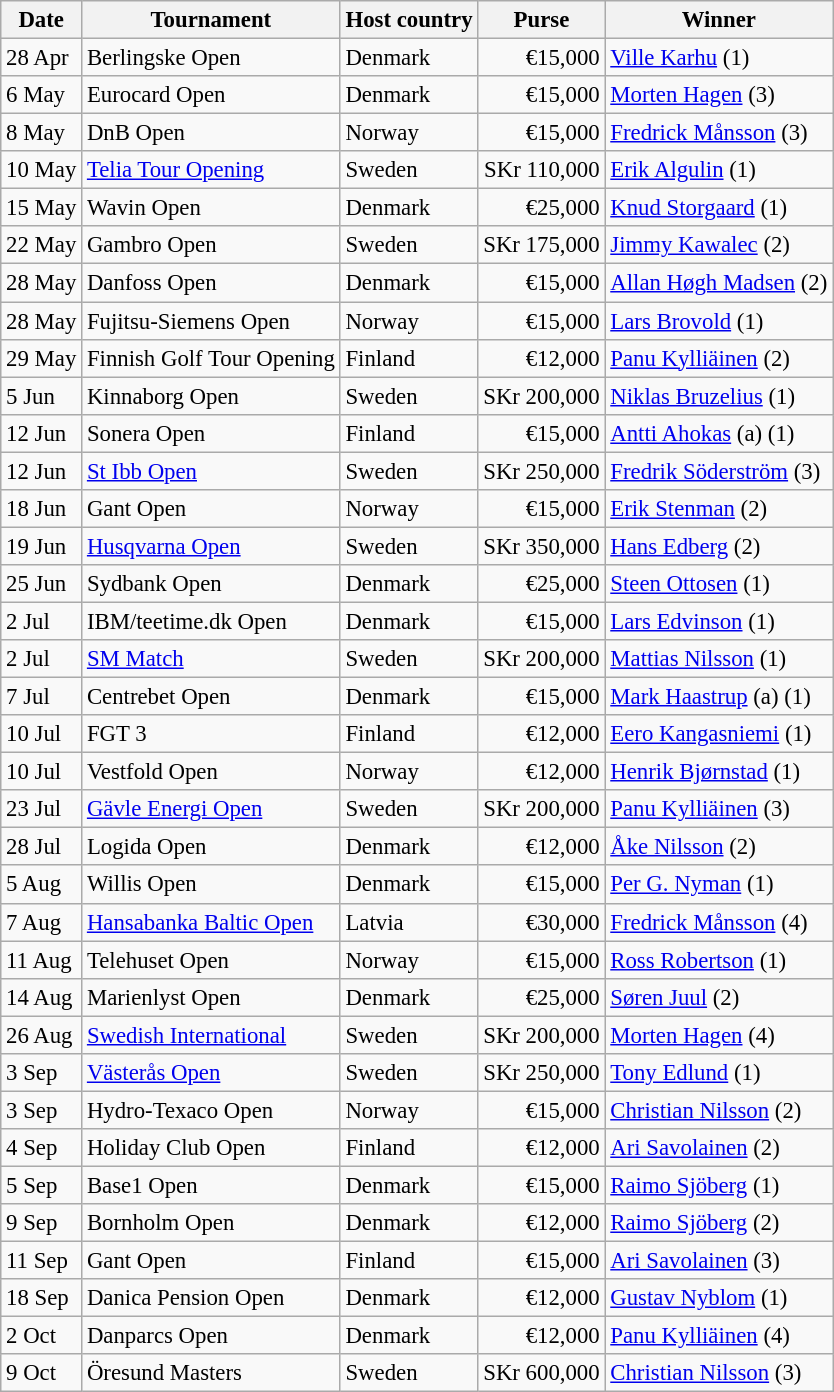<table class="wikitable" style="font-size:95%;">
<tr>
<th>Date</th>
<th>Tournament</th>
<th>Host country</th>
<th>Purse</th>
<th>Winner</th>
</tr>
<tr>
<td>28 Apr</td>
<td>Berlingske Open</td>
<td>Denmark</td>
<td align=right>€15,000</td>
<td> <a href='#'>Ville Karhu</a> (1)</td>
</tr>
<tr>
<td>6 May</td>
<td>Eurocard Open</td>
<td>Denmark</td>
<td align=right>€15,000</td>
<td> <a href='#'>Morten Hagen</a> (3)</td>
</tr>
<tr>
<td>8 May</td>
<td>DnB Open</td>
<td>Norway</td>
<td align=right>€15,000</td>
<td> <a href='#'>Fredrick Månsson</a> (3)</td>
</tr>
<tr>
<td>10 May</td>
<td><a href='#'>Telia Tour Opening</a></td>
<td>Sweden</td>
<td align=right>SKr 110,000</td>
<td> <a href='#'>Erik Algulin</a> (1)</td>
</tr>
<tr>
<td>15 May</td>
<td>Wavin Open</td>
<td>Denmark</td>
<td align=right>€25,000</td>
<td> <a href='#'>Knud Storgaard</a> (1)</td>
</tr>
<tr>
<td>22 May</td>
<td>Gambro Open</td>
<td>Sweden</td>
<td align=right>SKr 175,000</td>
<td> <a href='#'>Jimmy Kawalec</a> (2)</td>
</tr>
<tr>
<td>28 May</td>
<td>Danfoss Open</td>
<td>Denmark</td>
<td align=right>€15,000</td>
<td> <a href='#'>Allan Høgh Madsen</a> (2)</td>
</tr>
<tr>
<td>28 May</td>
<td>Fujitsu-Siemens Open</td>
<td>Norway</td>
<td align=right>€15,000</td>
<td> <a href='#'>Lars Brovold</a> (1)</td>
</tr>
<tr>
<td>29 May</td>
<td>Finnish Golf Tour Opening</td>
<td>Finland</td>
<td align=right>€12,000</td>
<td> <a href='#'>Panu Kylliäinen</a> (2)</td>
</tr>
<tr>
<td>5 Jun</td>
<td>Kinnaborg Open</td>
<td>Sweden</td>
<td align=right>SKr 200,000</td>
<td> <a href='#'>Niklas Bruzelius</a> (1)</td>
</tr>
<tr>
<td>12 Jun</td>
<td>Sonera Open</td>
<td>Finland</td>
<td align=right>€15,000</td>
<td> <a href='#'>Antti Ahokas</a> (a) (1)</td>
</tr>
<tr>
<td>12 Jun</td>
<td><a href='#'>St Ibb Open</a></td>
<td>Sweden</td>
<td align=right>SKr 250,000</td>
<td> <a href='#'>Fredrik Söderström</a> (3)</td>
</tr>
<tr>
<td>18 Jun</td>
<td>Gant Open</td>
<td>Norway</td>
<td align=right>€15,000</td>
<td> <a href='#'>Erik Stenman</a> (2)</td>
</tr>
<tr>
<td>19 Jun</td>
<td><a href='#'>Husqvarna Open</a></td>
<td>Sweden</td>
<td align=right>SKr 350,000</td>
<td> <a href='#'>Hans Edberg</a> (2)</td>
</tr>
<tr>
<td>25 Jun</td>
<td>Sydbank Open</td>
<td>Denmark</td>
<td align=right>€25,000</td>
<td> <a href='#'>Steen Ottosen</a> (1)</td>
</tr>
<tr>
<td>2 Jul</td>
<td>IBM/teetime.dk Open</td>
<td>Denmark</td>
<td align=right>€15,000</td>
<td> <a href='#'>Lars Edvinson</a> (1)</td>
</tr>
<tr>
<td>2 Jul</td>
<td><a href='#'>SM Match</a></td>
<td>Sweden</td>
<td align=right>SKr 200,000</td>
<td> <a href='#'>Mattias Nilsson</a> (1)</td>
</tr>
<tr>
<td>7 Jul</td>
<td>Centrebet Open</td>
<td>Denmark</td>
<td align=right>€15,000</td>
<td> <a href='#'>Mark Haastrup</a> (a) (1)</td>
</tr>
<tr>
<td>10 Jul</td>
<td>FGT 3</td>
<td>Finland</td>
<td align=right>€12,000</td>
<td> <a href='#'>Eero Kangasniemi</a> (1)</td>
</tr>
<tr>
<td>10 Jul</td>
<td>Vestfold Open</td>
<td>Norway</td>
<td align=right>€12,000</td>
<td> <a href='#'>Henrik Bjørnstad</a> (1)</td>
</tr>
<tr>
<td>23 Jul</td>
<td><a href='#'>Gävle Energi Open</a></td>
<td>Sweden</td>
<td align=right>SKr 200,000</td>
<td> <a href='#'>Panu Kylliäinen</a> (3)</td>
</tr>
<tr>
<td>28 Jul</td>
<td>Logida Open</td>
<td>Denmark</td>
<td align=right>€12,000</td>
<td> <a href='#'>Åke Nilsson</a> (2)</td>
</tr>
<tr>
<td>5 Aug</td>
<td>Willis Open</td>
<td>Denmark</td>
<td align=right>€15,000</td>
<td> <a href='#'>Per G. Nyman</a> (1)</td>
</tr>
<tr>
<td>7 Aug</td>
<td><a href='#'>Hansabanka Baltic Open</a></td>
<td>Latvia</td>
<td align=right>€30,000</td>
<td> <a href='#'>Fredrick Månsson</a> (4)</td>
</tr>
<tr>
<td>11 Aug</td>
<td>Telehuset Open</td>
<td>Norway</td>
<td align=right>€15,000</td>
<td> <a href='#'>Ross Robertson</a> (1)</td>
</tr>
<tr>
<td>14 Aug</td>
<td>Marienlyst Open</td>
<td>Denmark</td>
<td align=right>€25,000</td>
<td> <a href='#'>Søren Juul</a> (2)</td>
</tr>
<tr>
<td>26 Aug</td>
<td><a href='#'>Swedish International</a></td>
<td>Sweden</td>
<td align=right>SKr 200,000</td>
<td> <a href='#'>Morten Hagen</a> (4)</td>
</tr>
<tr>
<td>3 Sep</td>
<td><a href='#'>Västerås Open</a></td>
<td>Sweden</td>
<td align=right>SKr 250,000</td>
<td> <a href='#'>Tony Edlund</a> (1)</td>
</tr>
<tr>
<td>3 Sep</td>
<td>Hydro-Texaco Open</td>
<td>Norway</td>
<td align=right>€15,000</td>
<td> <a href='#'>Christian Nilsson</a> (2)</td>
</tr>
<tr>
<td>4 Sep</td>
<td>Holiday Club Open</td>
<td>Finland</td>
<td align=right>€12,000</td>
<td> <a href='#'>Ari Savolainen</a> (2)</td>
</tr>
<tr>
<td>5 Sep</td>
<td>Base1 Open</td>
<td>Denmark</td>
<td align=right>€15,000</td>
<td> <a href='#'>Raimo Sjöberg</a> (1)</td>
</tr>
<tr>
<td>9 Sep</td>
<td>Bornholm Open</td>
<td>Denmark</td>
<td align=right>€12,000</td>
<td> <a href='#'>Raimo Sjöberg</a> (2)</td>
</tr>
<tr>
<td>11 Sep</td>
<td>Gant Open</td>
<td>Finland</td>
<td align=right>€15,000</td>
<td> <a href='#'>Ari Savolainen</a> (3)</td>
</tr>
<tr>
<td>18 Sep</td>
<td>Danica Pension Open</td>
<td>Denmark</td>
<td align=right>€12,000</td>
<td> <a href='#'>Gustav Nyblom</a> (1)</td>
</tr>
<tr>
<td>2 Oct</td>
<td>Danparcs Open</td>
<td>Denmark</td>
<td align=right>€12,000</td>
<td> <a href='#'>Panu Kylliäinen</a> (4)</td>
</tr>
<tr>
<td>9 Oct</td>
<td>Öresund Masters</td>
<td>Sweden</td>
<td align=right>SKr 600,000</td>
<td> <a href='#'>Christian Nilsson</a> (3)</td>
</tr>
</table>
